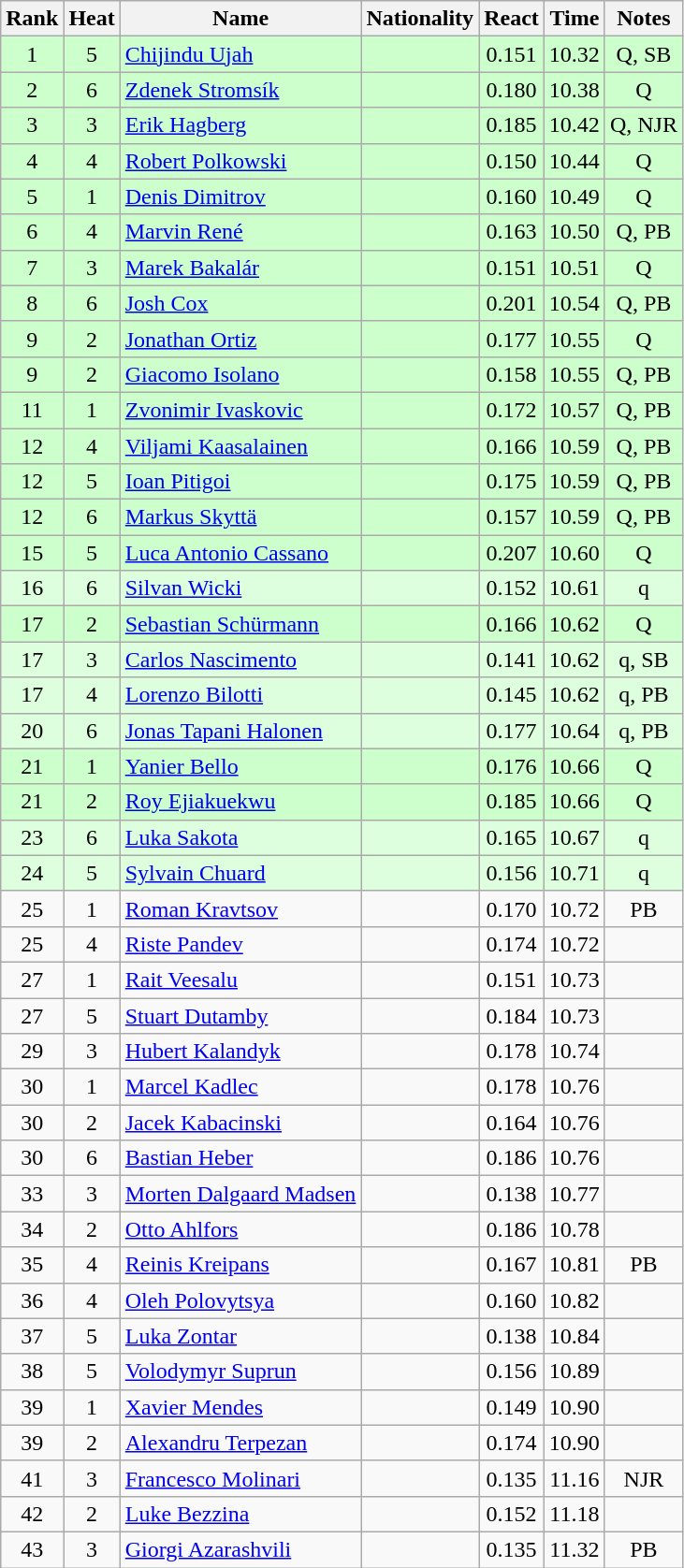<table class="wikitable sortable" style="text-align:center">
<tr>
<th>Rank</th>
<th>Heat</th>
<th>Name</th>
<th>Nationality</th>
<th>React</th>
<th>Time</th>
<th>Notes</th>
</tr>
<tr bgcolor=ccffcc>
<td>1</td>
<td>5</td>
<td align=left><a href='#'>Chijindu Ujah</a></td>
<td align=left></td>
<td>0.151</td>
<td>10.32</td>
<td>Q, SB</td>
</tr>
<tr bgcolor=ccffcc>
<td>2</td>
<td>6</td>
<td align=left><a href='#'>Zdenek Stromsík</a></td>
<td align=left></td>
<td>0.180</td>
<td>10.38</td>
<td>Q</td>
</tr>
<tr bgcolor=ccffcc>
<td>3</td>
<td>3</td>
<td align=left><a href='#'>Erik Hagberg</a></td>
<td align=left></td>
<td>0.185</td>
<td>10.42</td>
<td>Q, NJR</td>
</tr>
<tr bgcolor=ccffcc>
<td>4</td>
<td>4</td>
<td align=left><a href='#'>Robert Polkowski</a></td>
<td align=left></td>
<td>0.150</td>
<td>10.44</td>
<td>Q</td>
</tr>
<tr bgcolor=ccffcc>
<td>5</td>
<td>1</td>
<td align=left><a href='#'>Denis Dimitrov</a></td>
<td align=left></td>
<td>0.160</td>
<td>10.49</td>
<td>Q</td>
</tr>
<tr bgcolor=ccffcc>
<td>6</td>
<td>4</td>
<td align=left><a href='#'>Marvin René</a></td>
<td align=left></td>
<td>0.163</td>
<td>10.50</td>
<td>Q, PB</td>
</tr>
<tr bgcolor=ccffcc>
<td>7</td>
<td>3</td>
<td align=left><a href='#'>Marek Bakalár</a></td>
<td align=left></td>
<td>0.151</td>
<td>10.51</td>
<td>Q</td>
</tr>
<tr bgcolor=ccffcc>
<td>8</td>
<td>6</td>
<td align=left><a href='#'>Josh Cox</a></td>
<td align=left></td>
<td>0.201</td>
<td>10.54</td>
<td>Q, PB</td>
</tr>
<tr bgcolor=ccffcc>
<td>9</td>
<td>2</td>
<td align=left><a href='#'>Jonathan Ortiz</a></td>
<td align=left></td>
<td>0.177</td>
<td>10.55</td>
<td>Q</td>
</tr>
<tr bgcolor=ccffcc>
<td>9</td>
<td>2</td>
<td align=left><a href='#'>Giacomo Isolano</a></td>
<td align=left></td>
<td>0.158</td>
<td>10.55</td>
<td>Q, PB</td>
</tr>
<tr bgcolor=ccffcc>
<td>11</td>
<td>1</td>
<td align=left><a href='#'>Zvonimir Ivaskovic</a></td>
<td align=left></td>
<td>0.172</td>
<td>10.57</td>
<td>Q, PB</td>
</tr>
<tr bgcolor=ccffcc>
<td>12</td>
<td>4</td>
<td align=left><a href='#'>Viljami Kaasalainen</a></td>
<td align=left></td>
<td>0.166</td>
<td>10.59</td>
<td>Q, PB</td>
</tr>
<tr bgcolor=ccffcc>
<td>12</td>
<td>5</td>
<td align=left><a href='#'>Ioan Pitigoi</a></td>
<td align=left></td>
<td>0.175</td>
<td>10.59</td>
<td>Q, PB</td>
</tr>
<tr bgcolor=ccffcc>
<td>12</td>
<td>6</td>
<td align=left><a href='#'>Markus Skyttä</a></td>
<td align=left></td>
<td>0.157</td>
<td>10.59</td>
<td>Q, PB</td>
</tr>
<tr bgcolor=ccffcc>
<td>15</td>
<td>5</td>
<td align=left><a href='#'>Luca Antonio Cassano</a></td>
<td align=left></td>
<td>0.207</td>
<td>10.60</td>
<td>Q</td>
</tr>
<tr bgcolor=ddffdd>
<td>16</td>
<td>6</td>
<td align=left><a href='#'>Silvan Wicki</a></td>
<td align=left></td>
<td>0.152</td>
<td>10.61</td>
<td>q</td>
</tr>
<tr bgcolor=ccffcc>
<td>17</td>
<td>2</td>
<td align=left><a href='#'>Sebastian Schürmann</a></td>
<td align=left></td>
<td>0.166</td>
<td>10.62</td>
<td>Q</td>
</tr>
<tr bgcolor=ddffdd>
<td>17</td>
<td>3</td>
<td align=left><a href='#'>Carlos Nascimento</a></td>
<td align=left></td>
<td>0.141</td>
<td>10.62</td>
<td>q, SB</td>
</tr>
<tr bgcolor=ddffdd>
<td>17</td>
<td>4</td>
<td align=left><a href='#'>Lorenzo Bilotti</a></td>
<td align=left></td>
<td>0.145</td>
<td>10.62</td>
<td>q, PB</td>
</tr>
<tr bgcolor=ddffdd>
<td>20</td>
<td>6</td>
<td align=left><a href='#'>Jonas Tapani Halonen</a></td>
<td align=left></td>
<td>0.177</td>
<td>10.64</td>
<td>q, PB</td>
</tr>
<tr bgcolor=ccffcc>
<td>21</td>
<td>1</td>
<td align=left><a href='#'>Yanier Bello</a></td>
<td align=left></td>
<td>0.176</td>
<td>10.66</td>
<td>Q</td>
</tr>
<tr bgcolor=ccffcc>
<td>21</td>
<td>2</td>
<td align=left><a href='#'>Roy Ejiakuekwu</a></td>
<td align=left></td>
<td>0.185</td>
<td>10.66</td>
<td>Q</td>
</tr>
<tr bgcolor=ddffdd>
<td>23</td>
<td>6</td>
<td align=left><a href='#'>Luka Sakota</a></td>
<td align=left></td>
<td>0.165</td>
<td>10.67</td>
<td>q</td>
</tr>
<tr bgcolor=ddffdd>
<td>24</td>
<td>5</td>
<td align=left><a href='#'>Sylvain Chuard</a></td>
<td align=left></td>
<td>0.156</td>
<td>10.71</td>
<td>q</td>
</tr>
<tr>
<td>25</td>
<td>1</td>
<td align=left><a href='#'>Roman Kravtsov</a></td>
<td align=left></td>
<td>0.170</td>
<td>10.72</td>
<td>PB</td>
</tr>
<tr>
<td>25</td>
<td>4</td>
<td align=left><a href='#'>Riste Pandev</a></td>
<td align=left></td>
<td>0.174</td>
<td>10.72</td>
<td></td>
</tr>
<tr>
<td>27</td>
<td>1</td>
<td align=left><a href='#'>Rait Veesalu</a></td>
<td align=left></td>
<td>0.151</td>
<td>10.73</td>
<td></td>
</tr>
<tr>
<td>27</td>
<td>5</td>
<td align=left><a href='#'>Stuart Dutamby</a></td>
<td align=left></td>
<td>0.184</td>
<td>10.73</td>
<td></td>
</tr>
<tr>
<td>29</td>
<td>3</td>
<td align=left><a href='#'>Hubert Kalandyk</a></td>
<td align=left></td>
<td>0.178</td>
<td>10.74</td>
<td></td>
</tr>
<tr>
<td>30</td>
<td>1</td>
<td align=left><a href='#'>Marcel Kadlec</a></td>
<td align=left></td>
<td>0.178</td>
<td>10.76</td>
<td></td>
</tr>
<tr>
<td>30</td>
<td>2</td>
<td align=left><a href='#'>Jacek Kabacinski</a></td>
<td align=left></td>
<td>0.164</td>
<td>10.76</td>
<td></td>
</tr>
<tr>
<td>30</td>
<td>6</td>
<td align=left><a href='#'>Bastian Heber</a></td>
<td align=left></td>
<td>0.186</td>
<td>10.76</td>
<td></td>
</tr>
<tr>
<td>33</td>
<td>3</td>
<td align=left><a href='#'>Morten Dalgaard Madsen</a></td>
<td align=left></td>
<td>0.138</td>
<td>10.77</td>
<td></td>
</tr>
<tr>
<td>34</td>
<td>2</td>
<td align=left><a href='#'>Otto Ahlfors</a></td>
<td align=left></td>
<td>0.186</td>
<td>10.78</td>
<td></td>
</tr>
<tr>
<td>35</td>
<td>4</td>
<td align=left><a href='#'>Reinis Kreipans</a></td>
<td align=left></td>
<td>0.167</td>
<td>10.81</td>
<td>PB</td>
</tr>
<tr>
<td>36</td>
<td>4</td>
<td align=left><a href='#'>Oleh Polovytsya</a></td>
<td align=left></td>
<td>0.160</td>
<td>10.82</td>
<td></td>
</tr>
<tr>
<td>37</td>
<td>5</td>
<td align=left><a href='#'>Luka Zontar</a></td>
<td align=left></td>
<td>0.138</td>
<td>10.84</td>
<td></td>
</tr>
<tr>
<td>38</td>
<td>5</td>
<td align=left><a href='#'>Volodymyr Suprun</a></td>
<td align=left></td>
<td>0.156</td>
<td>10.89</td>
<td></td>
</tr>
<tr>
<td>39</td>
<td>1</td>
<td align=left><a href='#'>Xavier Mendes</a></td>
<td align=left></td>
<td>0.149</td>
<td>10.90</td>
<td></td>
</tr>
<tr>
<td>39</td>
<td>2</td>
<td align=left><a href='#'>Alexandru Terpezan</a></td>
<td align=left></td>
<td>0.174</td>
<td>10.90</td>
<td></td>
</tr>
<tr>
<td>41</td>
<td>3</td>
<td align=left><a href='#'>Francesco Molinari</a></td>
<td align=left></td>
<td>0.135</td>
<td>11.16</td>
<td>NJR</td>
</tr>
<tr>
<td>42</td>
<td>2</td>
<td align=left><a href='#'>Luke Bezzina</a></td>
<td align=left></td>
<td>0.152</td>
<td>11.18</td>
<td></td>
</tr>
<tr>
<td>43</td>
<td>3</td>
<td align=left><a href='#'>Giorgi Azarashvili</a></td>
<td align=left></td>
<td>0.135</td>
<td>11.32</td>
<td>PB</td>
</tr>
</table>
